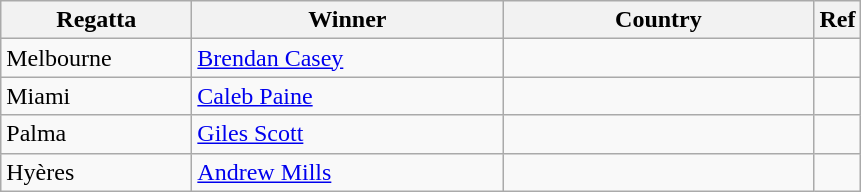<table class="wikitable">
<tr>
<th width=120>Regatta</th>
<th width=200px>Winner</th>
<th width=200px>Country</th>
<th>Ref</th>
</tr>
<tr>
<td>Melbourne</td>
<td><a href='#'>Brendan Casey</a></td>
<td></td>
<td></td>
</tr>
<tr>
<td>Miami</td>
<td><a href='#'>Caleb Paine</a></td>
<td></td>
<td></td>
</tr>
<tr>
<td>Palma</td>
<td><a href='#'>Giles Scott</a></td>
<td></td>
<td></td>
</tr>
<tr>
<td>Hyères</td>
<td><a href='#'>Andrew Mills</a></td>
<td></td>
<td></td>
</tr>
</table>
